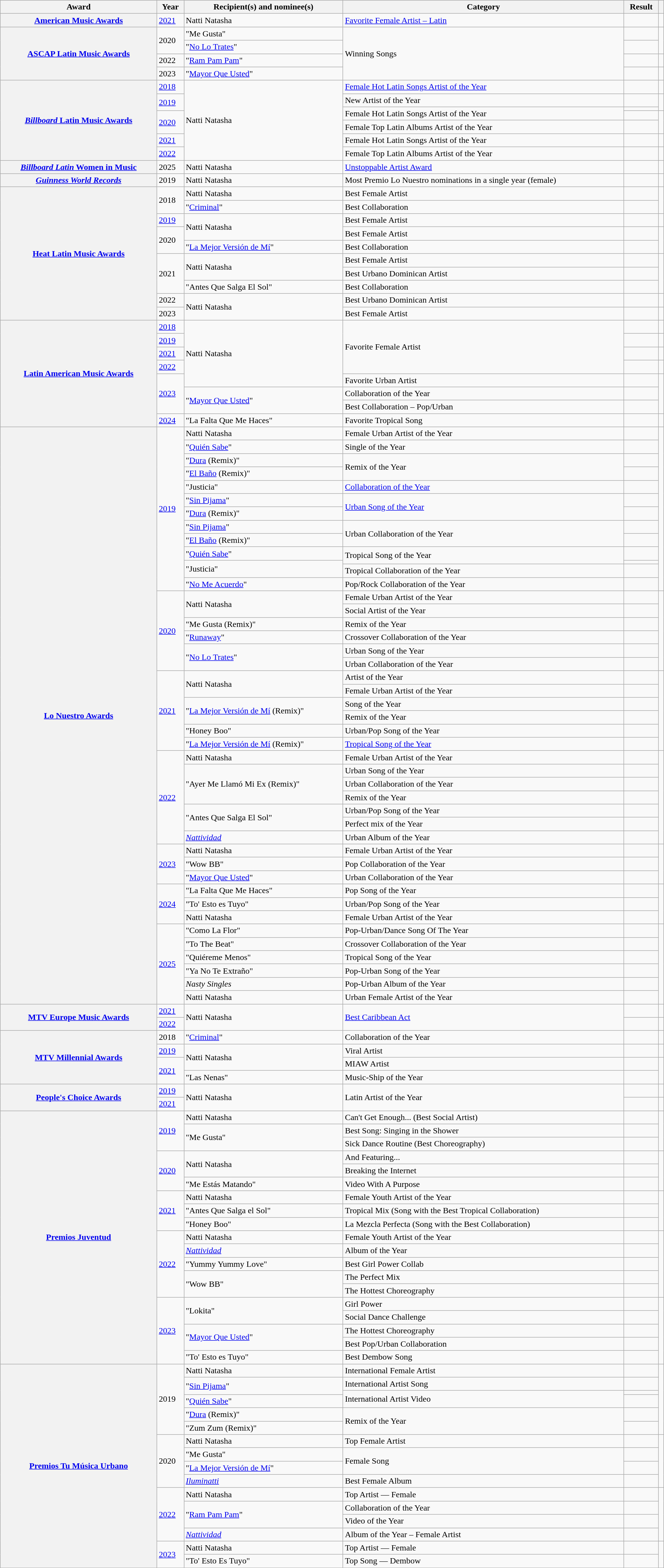<table class="wikitable sortable plainrowheaders" style="width: 100%;">
<tr>
<th scope="col">Award</th>
<th scope="col">Year</th>
<th scope="col">Recipient(s) and nominee(s)</th>
<th scope="col">Category</th>
<th scope="col">Result</th>
<th scope="col" class="unsortable"></th>
</tr>
<tr>
<th scope="row" rowspan=1><a href='#'>American Music Awards</a> </th>
<td><a href='#'>2021</a></td>
<td>Natti Natasha</td>
<td><a href='#'>Favorite Female Artist – Latin</a></td>
<td></td>
<td style="text-align:center;"></td>
</tr>
<tr>
<th scope="row" rowspan=4><a href='#'>ASCAP Latin Music Awards</a></th>
<td rowspan="2">2020</td>
<td>"Me Gusta"</td>
<td rowspan="4">Winning Songs</td>
<td></td>
<td style="text-align:center;" rowspan="2"></td>
</tr>
<tr>
<td>"<a href='#'>No Lo Trates</a>"</td>
<td></td>
</tr>
<tr>
<td>2022</td>
<td>"<a href='#'>Ram Pam Pam</a>"</td>
<td></td>
<td style="text-align:center;"></td>
</tr>
<tr>
<td>2023</td>
<td>"<a href='#'>Mayor Que Usted</a>"</td>
<td></td>
<td style="text-align:center;"></td>
</tr>
<tr>
<th scope="row" rowspan="7"><a href='#'><em>Billboard</em> Latin Music Awards</a> </th>
<td><a href='#'>2018</a></td>
<td rowspan="7">Natti Natasha</td>
<td><a href='#'>Female Hot Latin Songs Artist of the Year</a></td>
<td></td>
<td style="text-align:center;"></td>
</tr>
<tr>
<td rowspan="2"><a href='#'>2019</a></td>
<td>New Artist of the Year</td>
<td></td>
<td style="text-align:center;" rowspan="2"></td>
</tr>
<tr>
<td rowspan="2">Female Hot Latin Songs Artist of the Year</td>
<td></td>
</tr>
<tr>
<td rowspan="2"><a href='#'>2020</a></td>
<td></td>
<td style="text-align:center;" rowspan="2"></td>
</tr>
<tr>
<td>Female Top Latin Albums Artist of the Year</td>
<td></td>
</tr>
<tr>
<td><a href='#'>2021</a></td>
<td>Female Hot Latin Songs Artist of the Year</td>
<td></td>
<td style="text-align:center;"></td>
</tr>
<tr>
<td><a href='#'>2022</a></td>
<td>Female Top Latin Albums Artist of the Year</td>
<td></td>
<td style="text-align:center;"></td>
</tr>
<tr>
<th scope="row" rowspan=1><a href='#'><em>Billboard Latin</em> Women in Music</a></th>
<td>2025</td>
<td>Natti Natasha</td>
<td><a href='#'>Unstoppable Artist Award</a></td>
<td></td>
<td style="text-align:center;"></td>
</tr>
<tr>
<th scope="row" rowspan=1><em><a href='#'>Guinness World Records</a></em> </th>
<td>2019</td>
<td>Natti Natasha</td>
<td>Most Premio Lo Nuestro nominations in a single year (female)</td>
<td></td>
<td style="text-align:center;"></td>
</tr>
<tr>
<th scope="row" rowspan=10><a href='#'>Heat Latin Music Awards</a> </th>
<td rowspan="2">2018</td>
<td>Natti Natasha</td>
<td>Best Female Artist</td>
<td></td>
<td style="text-align:center;" rowspan="2"></td>
</tr>
<tr>
<td>"<a href='#'>Criminal</a>"</td>
<td>Best Collaboration</td>
<td></td>
</tr>
<tr>
<td><a href='#'>2019</a></td>
<td rowspan="2">Natti Natasha</td>
<td>Best Female Artist</td>
<td></td>
<td style="text-align:center;"></td>
</tr>
<tr>
<td rowspan="2">2020</td>
<td>Best Female Artist</td>
<td></td>
<td style="text-align:center;" rowspan="2"></td>
</tr>
<tr>
<td>"<a href='#'>La Mejor Versión de Mí</a>"</td>
<td>Best Collaboration</td>
<td></td>
</tr>
<tr>
<td rowspan="3">2021</td>
<td rowspan="2">Natti Natasha</td>
<td>Best Female Artist</td>
<td></td>
<td style="text-align:center;" rowspan="3"></td>
</tr>
<tr>
<td>Best Urbano Dominican Artist</td>
<td></td>
</tr>
<tr>
<td>"Antes Que Salga El Sol"</td>
<td>Best Collaboration</td>
<td></td>
</tr>
<tr>
<td>2022</td>
<td rowspan="2">Natti Natasha</td>
<td>Best Urbano Dominican Artist</td>
<td></td>
<td style="text-align:center;"></td>
</tr>
<tr>
<td>2023</td>
<td>Best Female Artist</td>
<td></td>
<td style="text-align:center;"></td>
</tr>
<tr>
<th rowspan="8" scope="row"><a href='#'>Latin American Music Awards</a> </th>
<td><a href='#'>2018</a></td>
<td rowspan="5">Natti Natasha</td>
<td rowspan="4">Favorite Female Artist</td>
<td></td>
<td style="text-align:center;"></td>
</tr>
<tr>
<td><a href='#'>2019</a></td>
<td></td>
<td style="text-align:center;"></td>
</tr>
<tr>
<td><a href='#'>2021</a></td>
<td></td>
<td style="text-align:center;"></td>
</tr>
<tr>
<td><a href='#'>2022</a></td>
<td></td>
<td style="text-align:center;"></td>
</tr>
<tr>
<td rowspan="3"><a href='#'>2023</a></td>
<td>Favorite Urban Artist</td>
<td></td>
<td style="text-align:center;" rowspan="3"></td>
</tr>
<tr>
<td rowspan="2">"<a href='#'>Mayor Que Usted</a>"</td>
<td>Collaboration of the Year</td>
<td></td>
</tr>
<tr>
<td>Best Collaboration – Pop/Urban</td>
<td></td>
</tr>
<tr>
<td><a href='#'>2024</a></td>
<td>"La Falta Que Me Haces"</td>
<td>Favorite Tropical Song</td>
<td></td>
<td style="text-align:center;"></td>
</tr>
<tr>
<th rowspan="44" scope="row"><a href='#'>Lo Nuestro Awards</a></th>
<td rowspan="13"><a href='#'>2019</a></td>
<td>Natti Natasha</td>
<td>Female Urban Artist of the Year</td>
<td></td>
<td style="text-align:center;" rowspan="13"><br></td>
</tr>
<tr>
<td>"<a href='#'>Quién Sabe</a>"</td>
<td>Single of the Year</td>
<td></td>
</tr>
<tr>
<td>"<a href='#'>Dura</a> (Remix)"</td>
<td rowspan="2">Remix of the Year</td>
<td></td>
</tr>
<tr>
<td>"<a href='#'>El Baño</a> (Remix)"</td>
<td></td>
</tr>
<tr>
<td>"Justicia"</td>
<td><a href='#'>Collaboration of the Year</a></td>
<td></td>
</tr>
<tr>
<td>"<a href='#'>Sin Pijama</a>"</td>
<td rowspan="2"><a href='#'>Urban Song of the Year</a></td>
<td></td>
</tr>
<tr>
<td>"<a href='#'>Dura</a> (Remix)"</td>
<td></td>
</tr>
<tr>
<td>"<a href='#'>Sin Pijama</a>"</td>
<td rowspan="2">Urban Collaboration of the Year</td>
<td></td>
</tr>
<tr>
<td>"<a href='#'>El Baño</a> (Remix)"</td>
<td></td>
</tr>
<tr>
<td>"<a href='#'>Quién Sabe</a>"</td>
<td rowspan="2">Tropical Song of the Year</td>
<td></td>
</tr>
<tr>
<td rowspan="2">"Justicia"</td>
<td></td>
</tr>
<tr>
<td>Tropical Collaboration of the Year</td>
<td></td>
</tr>
<tr>
<td>"<a href='#'>No Me Acuerdo</a>"</td>
<td>Pop/Rock Collaboration of the Year</td>
<td></td>
</tr>
<tr>
<td rowspan="6"><a href='#'>2020</a></td>
<td rowspan="2">Natti Natasha</td>
<td>Female Urban Artist of the Year</td>
<td></td>
<td style="text-align:center;" rowspan="6"></td>
</tr>
<tr>
<td>Social Artist of the Year</td>
<td></td>
</tr>
<tr>
<td>"Me Gusta (Remix)"</td>
<td>Remix of the Year</td>
<td></td>
</tr>
<tr>
<td>"<a href='#'>Runaway</a>"</td>
<td>Crossover Collaboration of the Year</td>
<td></td>
</tr>
<tr>
<td rowspan="2">"<a href='#'>No Lo Trates</a>"</td>
<td>Urban Song of the Year</td>
<td></td>
</tr>
<tr>
<td>Urban Collaboration of the Year</td>
<td></td>
</tr>
<tr>
<td rowspan="6"><a href='#'>2021</a></td>
<td rowspan="2">Natti Natasha</td>
<td>Artist of the Year</td>
<td></td>
<td style="text-align:center;" rowspan="6"></td>
</tr>
<tr>
<td>Female Urban Artist of the Year</td>
<td></td>
</tr>
<tr>
<td rowspan="2">"<a href='#'>La Mejor Versión de Mí</a> (Remix)"</td>
<td>Song of the Year</td>
<td></td>
</tr>
<tr>
<td>Remix of the Year</td>
<td></td>
</tr>
<tr>
<td>"Honey Boo"</td>
<td>Urban/Pop Song of the Year</td>
<td></td>
</tr>
<tr>
<td>"<a href='#'>La Mejor Versión de Mí</a> (Remix)"</td>
<td><a href='#'>Tropical Song of the Year</a></td>
<td></td>
</tr>
<tr>
<td rowspan="7"><a href='#'>2022</a></td>
<td>Natti Natasha</td>
<td>Female Urban Artist of the Year</td>
<td></td>
<td style="text-align:center;" rowspan="7"></td>
</tr>
<tr>
<td rowspan="3">"Ayer Me Llamó Mi Ex (Remix)"</td>
<td>Urban Song of the Year</td>
<td></td>
</tr>
<tr>
<td>Urban Collaboration of the Year</td>
<td></td>
</tr>
<tr>
<td>Remix of the Year</td>
<td></td>
</tr>
<tr>
<td rowspan="2">"Antes Que Salga El Sol"</td>
<td>Urban/Pop Song of the Year</td>
<td></td>
</tr>
<tr>
<td>Perfect mix of the Year</td>
<td></td>
</tr>
<tr>
<td><em><a href='#'>Nattividad</a></em></td>
<td>Urban Album of the Year</td>
<td></td>
</tr>
<tr>
<td rowspan="3"><a href='#'>2023</a></td>
<td>Natti Natasha</td>
<td>Female Urban Artist of the Year</td>
<td></td>
<td style="text-align:center;" rowspan="3"></td>
</tr>
<tr>
<td>"Wow BB"</td>
<td>Pop Collaboration of the Year</td>
<td></td>
</tr>
<tr>
<td>"<a href='#'>Mayor Que Usted</a>"</td>
<td>Urban Collaboration of the Year</td>
<td></td>
</tr>
<tr>
<td rowspan="3"><a href='#'>2024</a></td>
<td>"La Falta Que Me Haces"</td>
<td>Pop Song of the Year</td>
<td></td>
<td style="text-align:center;" rowspan="3"></td>
</tr>
<tr>
<td>"To' Esto es Tuyo"</td>
<td>Urban/Pop Song of the Year</td>
<td></td>
</tr>
<tr>
<td>Natti Natasha</td>
<td>Female Urban Artist of the Year</td>
<td></td>
</tr>
<tr>
<td rowspan="6"><a href='#'>2025</a></td>
<td>"Como La Flor"</td>
<td>Pop-Urban/Dance Song Of The Year</td>
<td></td>
<td style="text-align:center;" rowspan="6"></td>
</tr>
<tr>
<td>"To The Beat"</td>
<td>Crossover Collaboration of the Year</td>
<td></td>
</tr>
<tr>
<td>"Quiéreme Menos"</td>
<td>Tropical Song of the Year</td>
<td></td>
</tr>
<tr>
<td>"Ya No Te Extraño"</td>
<td>Pop-Urban Song of the Year</td>
<td></td>
</tr>
<tr>
<td><em>Nasty Singles</em></td>
<td>Pop-Urban Album of the Year</td>
<td></td>
</tr>
<tr>
<td>Natti Natasha</td>
<td>Urban Female Artist of the Year</td>
<td></td>
</tr>
<tr>
<th scope="row" rowspan=2><a href='#'>MTV Europe Music Awards</a> </th>
<td><a href='#'>2021</a></td>
<td rowspan="2">Natti Natasha</td>
<td rowspan="2"><a href='#'>Best Caribbean Act</a></td>
<td></td>
<td style="text-align:center;"></td>
</tr>
<tr>
<td><a href='#'>2022</a></td>
<td></td>
<td style="text-align:center;"></td>
</tr>
<tr>
<th rowspan="4" scope="row"><a href='#'>MTV Millennial Awards</a></th>
<td>2018</td>
<td>"<a href='#'>Criminal</a>"</td>
<td>Collaboration of the Year</td>
<td></td>
<td style="text-align:center;"></td>
</tr>
<tr>
<td><a href='#'>2019</a></td>
<td rowspan="2">Natti Natasha</td>
<td>Viral Artist</td>
<td></td>
<td style="text-align:center;"></td>
</tr>
<tr>
<td rowspan="2"><a href='#'>2021</a></td>
<td>MIAW Artist</td>
<td></td>
<td style="text-align:center;" rowspan="2"></td>
</tr>
<tr>
<td>"Las Nenas"</td>
<td>Music-Ship of the Year</td>
<td></td>
</tr>
<tr>
<th scope="row" rowspan=2><a href='#'>People's Choice Awards</a> </th>
<td><a href='#'>2019</a></td>
<td rowspan="2">Natti Natasha</td>
<td rowspan="2">Latin Artist of the Year</td>
<td></td>
<td style="text-align:center;"></td>
</tr>
<tr>
<td><a href='#'>2021</a></td>
<td></td>
<td style="text-align:center;"></td>
</tr>
<tr>
<th scope="row" rowspan=19><a href='#'>Premios Juventud</a></th>
<td rowspan="3"><a href='#'>2019</a></td>
<td>Natti Natasha</td>
<td>Can't Get Enough... (Best Social Artist)</td>
<td></td>
<td style="text-align:center;" rowspan="3"></td>
</tr>
<tr>
<td rowspan="2">"Me Gusta"</td>
<td>Best Song: Singing in the Shower</td>
<td></td>
</tr>
<tr>
<td>Sick Dance Routine (Best Choreography)</td>
<td></td>
</tr>
<tr>
<td rowspan="3"><a href='#'>2020</a></td>
<td rowspan="2">Natti Natasha</td>
<td>And Featuring...</td>
<td></td>
<td style="text-align:center;" rowspan="3"></td>
</tr>
<tr>
<td>Breaking the Internet</td>
<td></td>
</tr>
<tr>
<td>"Me Estás Matando"</td>
<td>Video With A Purpose</td>
<td></td>
</tr>
<tr>
<td rowspan="3"><a href='#'>2021</a></td>
<td>Natti Natasha</td>
<td>Female Youth Artist of the Year</td>
<td></td>
<td style="text-align:center;" rowspan="3"></td>
</tr>
<tr>
<td>"Antes Que Salga el Sol"</td>
<td>Tropical Mix (Song with the Best Tropical Collaboration)</td>
<td></td>
</tr>
<tr>
<td>"Honey Boo"</td>
<td>La Mezcla Perfecta (Song with the Best Collaboration)</td>
<td></td>
</tr>
<tr>
<td rowspan="5"><a href='#'>2022</a></td>
<td>Natti Natasha</td>
<td>Female Youth Artist of the Year</td>
<td></td>
<td style="text-align:center;" rowspan="5"></td>
</tr>
<tr>
<td><em><a href='#'>Nattividad</a></em></td>
<td>Album of the Year</td>
<td></td>
</tr>
<tr>
<td>"Yummy Yummy Love"</td>
<td>Best Girl Power Collab</td>
<td></td>
</tr>
<tr>
<td rowspan="2">"Wow BB"</td>
<td>The Perfect Mix</td>
<td></td>
</tr>
<tr>
<td>The Hottest Choreography</td>
<td></td>
</tr>
<tr>
<td rowspan="5"><a href='#'>2023</a></td>
<td rowspan="2">"Lokita"</td>
<td>Girl Power</td>
<td></td>
<td style="text-align:center;" rowspan="5"></td>
</tr>
<tr>
<td>Social Dance Challenge</td>
<td></td>
</tr>
<tr>
<td rowspan="2">"<a href='#'>Mayor Que Usted</a>"</td>
<td>The Hottest Choreography</td>
<td></td>
</tr>
<tr>
<td>Best Pop/Urban Collaboration</td>
<td></td>
</tr>
<tr>
<td>"To' Esto es Tuyo"</td>
<td>Best Dembow Song</td>
<td></td>
</tr>
<tr>
<th scope="row" rowspan=16><a href='#'>Premios Tu Música Urbano</a></th>
<td rowspan="6">2019</td>
<td>Natti Natasha</td>
<td>International Female Artist</td>
<td></td>
<td style="text-align:center;" rowspan="6"></td>
</tr>
<tr>
<td rowspan="2">"<a href='#'>Sin Pijama</a>"</td>
<td>International Artist Song</td>
<td></td>
</tr>
<tr>
<td rowspan="2">International Artist Video</td>
<td></td>
</tr>
<tr>
<td>"<a href='#'>Quién Sabe</a>"</td>
<td></td>
</tr>
<tr>
<td>"<a href='#'>Dura</a> (Remix)"</td>
<td rowspan="2">Remix of the Year</td>
<td></td>
</tr>
<tr>
<td>"Zum Zum (Remix)"</td>
<td></td>
</tr>
<tr>
<td rowspan="4">2020</td>
<td>Natti Natasha</td>
<td>Top Female Artist</td>
<td></td>
<td style="text-align:center;" rowspan="4"></td>
</tr>
<tr>
<td>"Me Gusta"</td>
<td rowspan="2">Female Song</td>
<td></td>
</tr>
<tr>
<td>"<a href='#'>La Mejor Versión de Mí</a>"</td>
<td></td>
</tr>
<tr>
<td><em><a href='#'>Iluminatti</a></em></td>
<td>Best Female Album</td>
<td></td>
</tr>
<tr>
<td rowspan="4"><a href='#'>2022</a></td>
<td>Natti Natasha</td>
<td>Top Artist — Female</td>
<td></td>
<td style="text-align:center;" rowspan="4"></td>
</tr>
<tr>
<td rowspan="2">"<a href='#'>Ram Pam Pam</a>"</td>
<td>Collaboration of the Year</td>
<td></td>
</tr>
<tr>
<td>Video of the Year</td>
<td></td>
</tr>
<tr>
<td><em><a href='#'>Nattividad</a></em></td>
<td>Album of the Year – Female Artist</td>
<td></td>
</tr>
<tr>
<td rowspan="2"><a href='#'>2023</a></td>
<td>Natti Natasha</td>
<td>Top Artist — Female</td>
<td></td>
<td style="text-align:center;" rowspan="2"></td>
</tr>
<tr>
<td>"To' Esto Es Tuyo"</td>
<td>Top Song — Dembow</td>
<td></td>
</tr>
</table>
